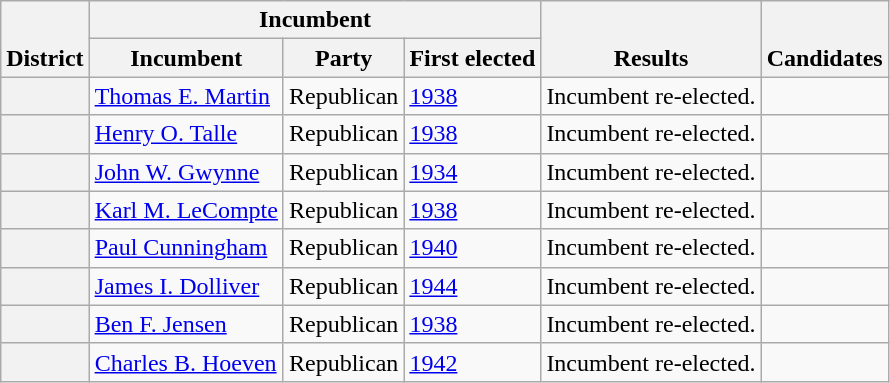<table class=wikitable>
<tr valign=bottom>
<th rowspan=2>District</th>
<th colspan=3>Incumbent</th>
<th rowspan=2>Results</th>
<th rowspan=2>Candidates</th>
</tr>
<tr>
<th>Incumbent</th>
<th>Party</th>
<th>First elected</th>
</tr>
<tr>
<th></th>
<td><a href='#'>Thomas E. Martin</a></td>
<td>Republican</td>
<td><a href='#'>1938</a></td>
<td>Incumbent re-elected.</td>
<td nowrap></td>
</tr>
<tr>
<th></th>
<td><a href='#'>Henry O. Talle</a></td>
<td>Republican</td>
<td><a href='#'>1938</a></td>
<td>Incumbent re-elected.</td>
<td nowrap></td>
</tr>
<tr>
<th></th>
<td><a href='#'>John W. Gwynne</a></td>
<td>Republican</td>
<td><a href='#'>1934</a></td>
<td>Incumbent re-elected.</td>
<td nowrap></td>
</tr>
<tr>
<th></th>
<td><a href='#'>Karl M. LeCompte</a></td>
<td>Republican</td>
<td><a href='#'>1938</a></td>
<td>Incumbent re-elected.</td>
<td nowrap></td>
</tr>
<tr>
<th></th>
<td><a href='#'>Paul Cunningham</a></td>
<td>Republican</td>
<td><a href='#'>1940</a></td>
<td>Incumbent re-elected.</td>
<td nowrap></td>
</tr>
<tr>
<th></th>
<td><a href='#'>James I. Dolliver</a></td>
<td>Republican</td>
<td><a href='#'>1944</a></td>
<td>Incumbent re-elected.</td>
<td nowrap></td>
</tr>
<tr>
<th></th>
<td><a href='#'>Ben F. Jensen</a></td>
<td>Republican</td>
<td><a href='#'>1938</a></td>
<td>Incumbent re-elected.</td>
<td nowrap></td>
</tr>
<tr>
<th></th>
<td><a href='#'>Charles B. Hoeven</a></td>
<td>Republican</td>
<td><a href='#'>1942</a></td>
<td>Incumbent re-elected.</td>
<td nowrap></td>
</tr>
</table>
